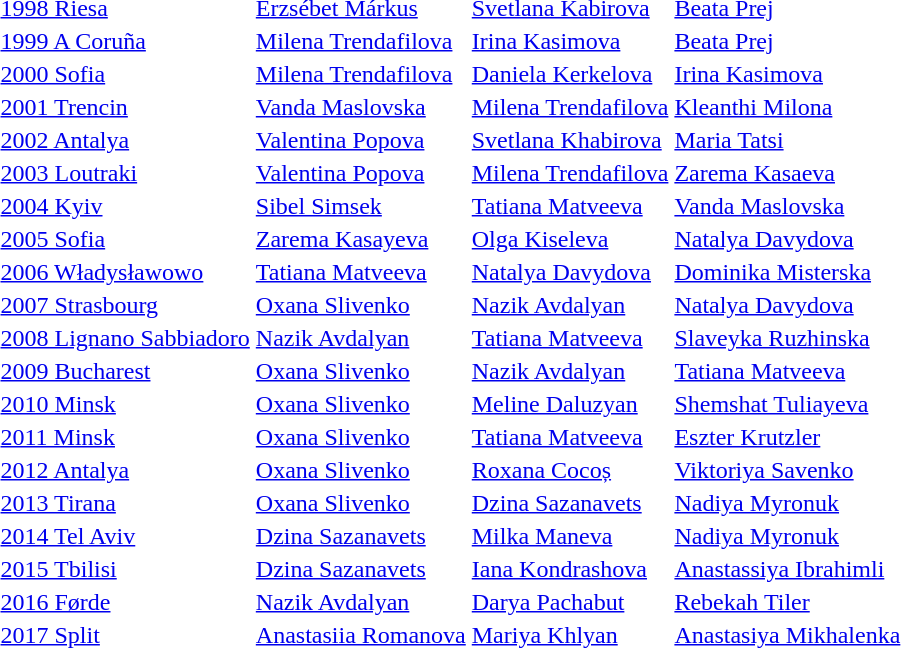<table>
<tr>
<td><a href='#'>1998 Riesa</a></td>
<td> <a href='#'>Erzsébet Márkus</a></td>
<td> <a href='#'>Svetlana Kabirova</a></td>
<td> <a href='#'>Beata Prej</a></td>
</tr>
<tr>
<td><a href='#'>1999 A Coruña</a></td>
<td> <a href='#'>Milena Trendafilova</a></td>
<td> <a href='#'>Irina Kasimova</a></td>
<td> <a href='#'>Beata Prej</a></td>
</tr>
<tr>
<td><a href='#'>2000 Sofia</a></td>
<td> <a href='#'>Milena Trendafilova</a></td>
<td> <a href='#'>Daniela Kerkelova</a></td>
<td> <a href='#'>Irina Kasimova</a></td>
</tr>
<tr>
<td><a href='#'>2001 Trencin</a></td>
<td> <a href='#'>Vanda Maslovska</a></td>
<td> <a href='#'>Milena Trendafilova</a></td>
<td> <a href='#'>Kleanthi Milona</a></td>
</tr>
<tr>
<td><a href='#'>2002 Antalya</a></td>
<td> <a href='#'>Valentina Popova</a></td>
<td> <a href='#'>Svetlana Khabirova</a></td>
<td> <a href='#'>Maria Tatsi</a></td>
</tr>
<tr>
<td><a href='#'>2003 Loutraki</a></td>
<td> <a href='#'>Valentina Popova</a></td>
<td> <a href='#'>Milena Trendafilova</a></td>
<td> <a href='#'>Zarema Kasaeva</a></td>
</tr>
<tr>
<td><a href='#'>2004 Kyiv</a></td>
<td> <a href='#'>Sibel Simsek</a></td>
<td> <a href='#'>Tatiana Matveeva</a></td>
<td> <a href='#'>Vanda Maslovska</a></td>
</tr>
<tr>
<td><a href='#'>2005 Sofia</a></td>
<td> <a href='#'>Zarema Kasayeva</a></td>
<td> <a href='#'>Olga Kiseleva</a></td>
<td> <a href='#'>Natalya Davydova</a></td>
</tr>
<tr>
<td><a href='#'>2006 Władysławowo</a></td>
<td> <a href='#'>Tatiana Matveeva</a></td>
<td> <a href='#'>Natalya Davydova</a></td>
<td> <a href='#'>Dominika Misterska</a></td>
</tr>
<tr>
<td><a href='#'>2007 Strasbourg</a></td>
<td> <a href='#'>Oxana Slivenko</a></td>
<td> <a href='#'>Nazik Avdalyan</a></td>
<td> <a href='#'>Natalya Davydova</a></td>
</tr>
<tr>
<td><a href='#'>2008 Lignano Sabbiadoro</a></td>
<td> <a href='#'>Nazik Avdalyan</a></td>
<td> <a href='#'>Tatiana Matveeva</a></td>
<td> <a href='#'>Slaveyka Ruzhinska</a></td>
</tr>
<tr>
<td><a href='#'>2009 Bucharest</a></td>
<td> <a href='#'>Oxana Slivenko</a></td>
<td> <a href='#'>Nazik Avdalyan</a></td>
<td> <a href='#'>Tatiana Matveeva</a></td>
</tr>
<tr>
<td><a href='#'>2010 Minsk</a></td>
<td> <a href='#'>Oxana Slivenko</a></td>
<td> <a href='#'>Meline Daluzyan</a></td>
<td> <a href='#'>Shemshat Tuliayeva</a></td>
</tr>
<tr>
<td><a href='#'>2011 Minsk</a></td>
<td> <a href='#'>Oxana Slivenko</a></td>
<td> <a href='#'>Tatiana Matveeva</a></td>
<td> <a href='#'>Eszter Krutzler</a></td>
</tr>
<tr>
<td><a href='#'>2012 Antalya</a></td>
<td> <a href='#'>Oxana Slivenko</a></td>
<td> <a href='#'>Roxana Cocoș</a></td>
<td> <a href='#'>Viktoriya Savenko</a></td>
</tr>
<tr>
<td><a href='#'>2013 Tirana</a></td>
<td> <a href='#'>Oxana Slivenko</a></td>
<td> <a href='#'>Dzina Sazanavets</a></td>
<td> <a href='#'>Nadiya Myronuk</a></td>
</tr>
<tr>
<td><a href='#'>2014 Tel Aviv</a></td>
<td> <a href='#'>Dzina Sazanavets</a></td>
<td> <a href='#'>Milka Maneva</a></td>
<td> <a href='#'>Nadiya Myronuk</a></td>
</tr>
<tr>
<td><a href='#'>2015 Tbilisi</a></td>
<td> <a href='#'>Dzina Sazanavets</a></td>
<td> <a href='#'>Iana Kondrashova</a></td>
<td> <a href='#'>Anastassiya Ibrahimli</a></td>
</tr>
<tr>
<td><a href='#'>2016 Førde</a></td>
<td> <a href='#'>Nazik Avdalyan</a></td>
<td> <a href='#'>Darya Pachabut</a></td>
<td> <a href='#'>Rebekah Tiler</a></td>
</tr>
<tr>
<td><a href='#'>2017 Split</a></td>
<td> <a href='#'>Anastasiia Romanova</a></td>
<td> <a href='#'>Mariya Khlyan</a></td>
<td> <a href='#'>Anastasiya Mikhalenka</a></td>
</tr>
</table>
